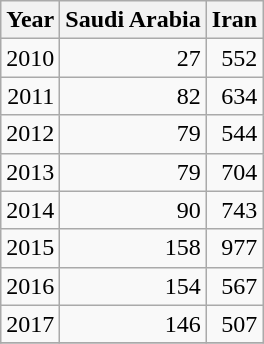<table class="wikitable sortable floatright" style="text-align:right;">
<tr>
<th>Year</th>
<th>Saudi Arabia</th>
<th>Iran</th>
</tr>
<tr>
<td>2010</td>
<td>27</td>
<td>552</td>
</tr>
<tr>
<td>2011</td>
<td>82</td>
<td>634</td>
</tr>
<tr>
<td>2012</td>
<td>79</td>
<td>544</td>
</tr>
<tr>
<td>2013</td>
<td>79</td>
<td>704</td>
</tr>
<tr>
<td>2014</td>
<td>90</td>
<td>743</td>
</tr>
<tr>
<td>2015</td>
<td>158</td>
<td>977</td>
</tr>
<tr>
<td>2016</td>
<td>154</td>
<td>567</td>
</tr>
<tr>
<td>2017</td>
<td>146</td>
<td>507</td>
</tr>
<tr class="sortbottom">
</tr>
</table>
